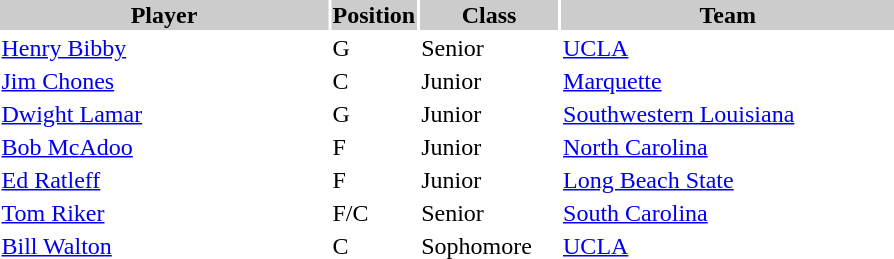<table style="width:600px" "border:'1' 'solid' 'gray'">
<tr>
<th bgcolor="#CCCCCC" style="width:40%">Player</th>
<th bgcolor="#CCCCCC" style="width:4%">Position</th>
<th bgcolor="#CCCCCC" style="width:16%">Class</th>
<th bgcolor="#CCCCCC" style="width:40%">Team</th>
</tr>
<tr>
<td><a href='#'>Henry Bibby</a></td>
<td>G</td>
<td>Senior</td>
<td><a href='#'>UCLA</a></td>
</tr>
<tr>
<td><a href='#'>Jim Chones</a></td>
<td>C</td>
<td>Junior</td>
<td><a href='#'>Marquette</a></td>
</tr>
<tr>
<td><a href='#'>Dwight Lamar</a></td>
<td>G</td>
<td>Junior</td>
<td><a href='#'>Southwestern Louisiana</a></td>
</tr>
<tr>
<td><a href='#'>Bob McAdoo</a></td>
<td>F</td>
<td>Junior</td>
<td><a href='#'>North Carolina</a></td>
</tr>
<tr>
<td><a href='#'>Ed Ratleff</a></td>
<td>F</td>
<td>Junior</td>
<td><a href='#'>Long Beach State</a></td>
</tr>
<tr>
<td><a href='#'>Tom Riker</a></td>
<td>F/C</td>
<td>Senior</td>
<td><a href='#'>South Carolina</a></td>
</tr>
<tr>
<td><a href='#'>Bill Walton</a></td>
<td>C</td>
<td>Sophomore</td>
<td><a href='#'>UCLA</a></td>
</tr>
</table>
